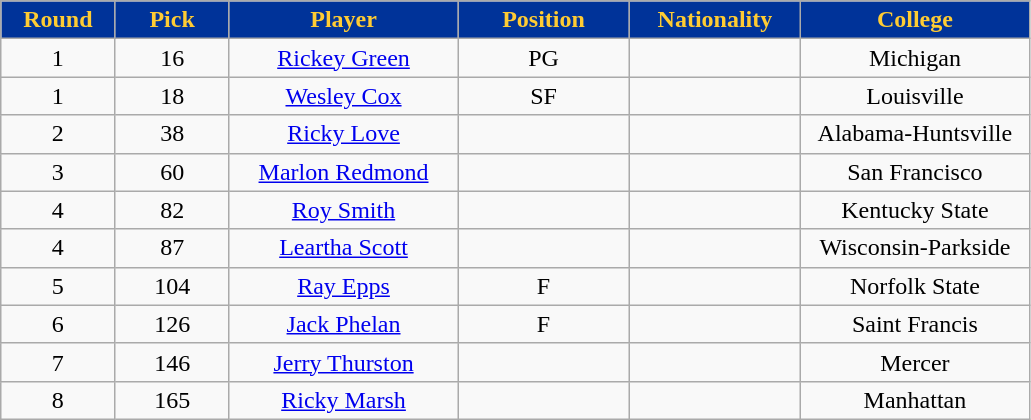<table class="wikitable sortable sortable">
<tr>
<th style="background:#003399; color:#FFCC33" width="10%">Round</th>
<th style="background:#003399; color:#FFCC33" width="10%">Pick</th>
<th style="background:#003399; color:#FFCC33" width="20%">Player</th>
<th style="background:#003399; color:#FFCC33" width="15%">Position</th>
<th style="background:#003399; color:#FFCC33" width="15%">Nationality</th>
<th style="background:#003399; color:#FFCC33" width="20%">College</th>
</tr>
<tr style="text-align: center">
<td>1</td>
<td>16</td>
<td><a href='#'>Rickey Green</a></td>
<td>PG</td>
<td></td>
<td>Michigan</td>
</tr>
<tr style="text-align: center">
<td>1</td>
<td>18</td>
<td><a href='#'>Wesley Cox</a></td>
<td>SF</td>
<td></td>
<td>Louisville</td>
</tr>
<tr style="text-align: center">
<td>2</td>
<td>38</td>
<td><a href='#'>Ricky Love</a></td>
<td></td>
<td></td>
<td>Alabama-Huntsville</td>
</tr>
<tr style="text-align: center">
<td>3</td>
<td>60</td>
<td><a href='#'>Marlon Redmond</a></td>
<td></td>
<td></td>
<td>San Francisco</td>
</tr>
<tr style="text-align: center">
<td>4</td>
<td>82</td>
<td><a href='#'>Roy Smith</a></td>
<td></td>
<td></td>
<td>Kentucky State</td>
</tr>
<tr style="text-align: center">
<td>4</td>
<td>87</td>
<td><a href='#'>Leartha Scott</a></td>
<td></td>
<td></td>
<td>Wisconsin-Parkside</td>
</tr>
<tr style="text-align: center">
<td>5</td>
<td>104</td>
<td><a href='#'>Ray Epps</a></td>
<td>F</td>
<td></td>
<td>Norfolk State</td>
</tr>
<tr style="text-align: center">
<td>6</td>
<td>126</td>
<td><a href='#'>Jack Phelan</a></td>
<td>F</td>
<td></td>
<td>Saint Francis</td>
</tr>
<tr style="text-align: center">
<td>7</td>
<td>146</td>
<td><a href='#'>Jerry Thurston</a></td>
<td></td>
<td></td>
<td>Mercer</td>
</tr>
<tr style="text-align: center">
<td>8</td>
<td>165</td>
<td><a href='#'>Ricky Marsh</a></td>
<td></td>
<td></td>
<td>Manhattan</td>
</tr>
</table>
